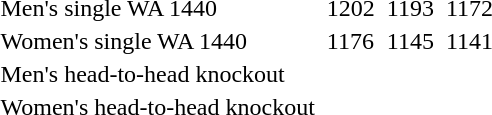<table>
<tr>
<td>Men's single WA 1440</td>
<td></td>
<td>1202</td>
<td> </td>
<td>1193</td>
<td></td>
<td>1172</td>
</tr>
<tr>
<td>Women's single WA 1440</td>
<td></td>
<td>1176</td>
<td></td>
<td>1145</td>
<td></td>
<td>1141</td>
</tr>
<tr>
<td>Men's head-to-head knockout</td>
<td colspan=2></td>
<td colspan=2> </td>
<td colspan=2> </td>
</tr>
<tr>
<td>Women's head-to-head knockout</td>
<td colspan=2></td>
<td colspan=2></td>
<td colspan=2></td>
</tr>
</table>
